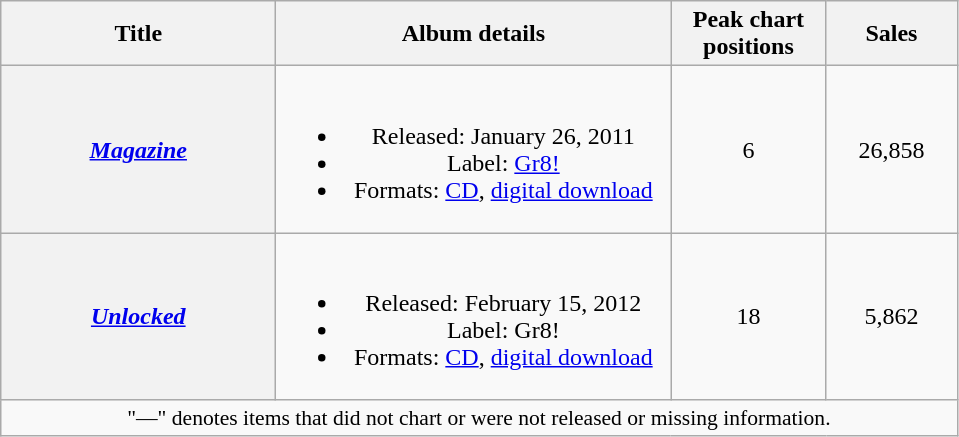<table class="wikitable plainrowheaders" style="text-align:center;" border="1">
<tr>
<th scope="col" style="width:11em;">Title</th>
<th scope="col" style="width:16em;">Album details</th>
<th scope="col" style="width:6em;">Peak chart <br>positions<br></th>
<th scope="col" style="width:5em;">Sales<br></th>
</tr>
<tr>
<th scope="row"><em><a href='#'>Magazine</a></em></th>
<td><br><ul><li>Released: January 26, 2011</li><li>Label: <a href='#'>Gr8!</a></li><li>Formats: <a href='#'>CD</a>, <a href='#'>digital download</a></li></ul></td>
<td>6</td>
<td>26,858</td>
</tr>
<tr>
<th scope="row"><em><a href='#'>Unlocked</a></em></th>
<td><br><ul><li>Released: February 15, 2012</li><li>Label: Gr8!</li><li>Formats: <a href='#'>CD</a>, <a href='#'>digital download</a></li></ul></td>
<td>18</td>
<td>5,862</td>
</tr>
<tr>
<td align="center" colspan="8" style="font-size:90%">"—" denotes items that did not chart or were not released or missing information.</td>
</tr>
</table>
